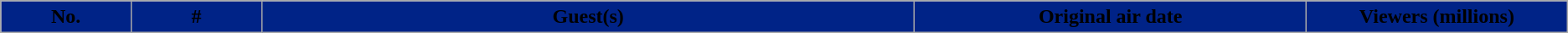<table class="wikitable plainrowheaders">
<tr>
<th style="background: #002387;color:#;width:5%;">No.</th>
<th style="background: #002387;color:#;width:5%;">#</th>
<th style="background: #002387;color:#;width:25%;">Guest(s)</th>
<th style="background: #002387;color:#;width:15%;">Original air date</th>
<th style="background: #002387;color:#;width:10%;">Viewers (millions)<br>







</th>
</tr>
</table>
